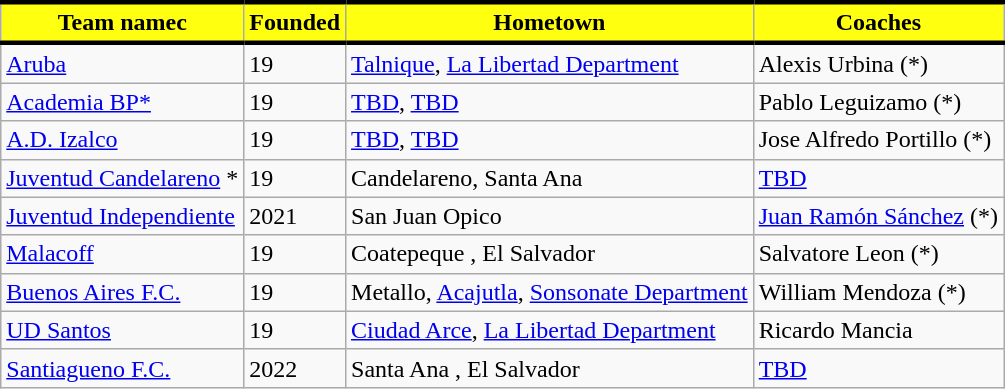<table class="wikitable">
<tr>
<th style="background:#FFFF10; color:black; border-top:black 3px solid; border-bottom:black 3px solid;">Team namec</th>
<th style="background:#FFFF10; color:black; border-top:black 3px solid; border-bottom:black 3px solid;">Founded</th>
<th style="background:#FFFF10; color:black; border-top:black 3px solid; border-bottom:black 3px solid;">Hometown</th>
<th style="background:#FFFF10; color:black; border-top:black 3px solid; border-bottom:black 3px solid;">Coaches</th>
</tr>
<tr>
<td><a href='#'>Aruba</a></td>
<td>19</td>
<td> <a href='#'>Talnique</a>, <a href='#'>La Libertad Department</a></td>
<td> Alexis Urbina (*)</td>
</tr>
<tr>
<td><a href='#'>Academia BP*</a></td>
<td>19</td>
<td> <a href='#'>TBD</a>, <a href='#'>TBD</a></td>
<td> Pablo Leguizamo (*)</td>
</tr>
<tr>
<td><a href='#'>A.D. Izalco</a></td>
<td>19</td>
<td> <a href='#'>TBD</a>, <a href='#'>TBD</a></td>
<td> Jose Alfredo Portillo  (*)</td>
</tr>
<tr>
<td><a href='#'>Juventud Candelareno</a> *</td>
<td>19</td>
<td> Candelareno, Santa Ana</td>
<td> <a href='#'>TBD</a></td>
</tr>
<tr>
<td><a href='#'>Juventud Independiente</a></td>
<td>2021</td>
<td> San Juan Opico</td>
<td> <a href='#'>Juan Ramón Sánchez</a> (*)</td>
</tr>
<tr>
<td><a href='#'> Malacoff</a></td>
<td>19</td>
<td> Coatepeque , El Salvador</td>
<td> Salvatore Leon  (*)</td>
</tr>
<tr>
<td><a href='#'>Buenos Aires F.C.</a></td>
<td>19</td>
<td> Metallo, <a href='#'>Acajutla</a>, <a href='#'>Sonsonate Department</a></td>
<td> William Mendoza  (*)</td>
</tr>
<tr>
<td><a href='#'>UD Santos</a></td>
<td>19</td>
<td> <a href='#'>Ciudad Arce</a>, <a href='#'>La Libertad Department</a></td>
<td> Ricardo Mancia</td>
</tr>
<tr>
<td><a href='#'>Santiagueno F.C.</a></td>
<td>2022</td>
<td> Santa Ana , El Salvador</td>
<td> <a href='#'>TBD</a></td>
</tr>
</table>
